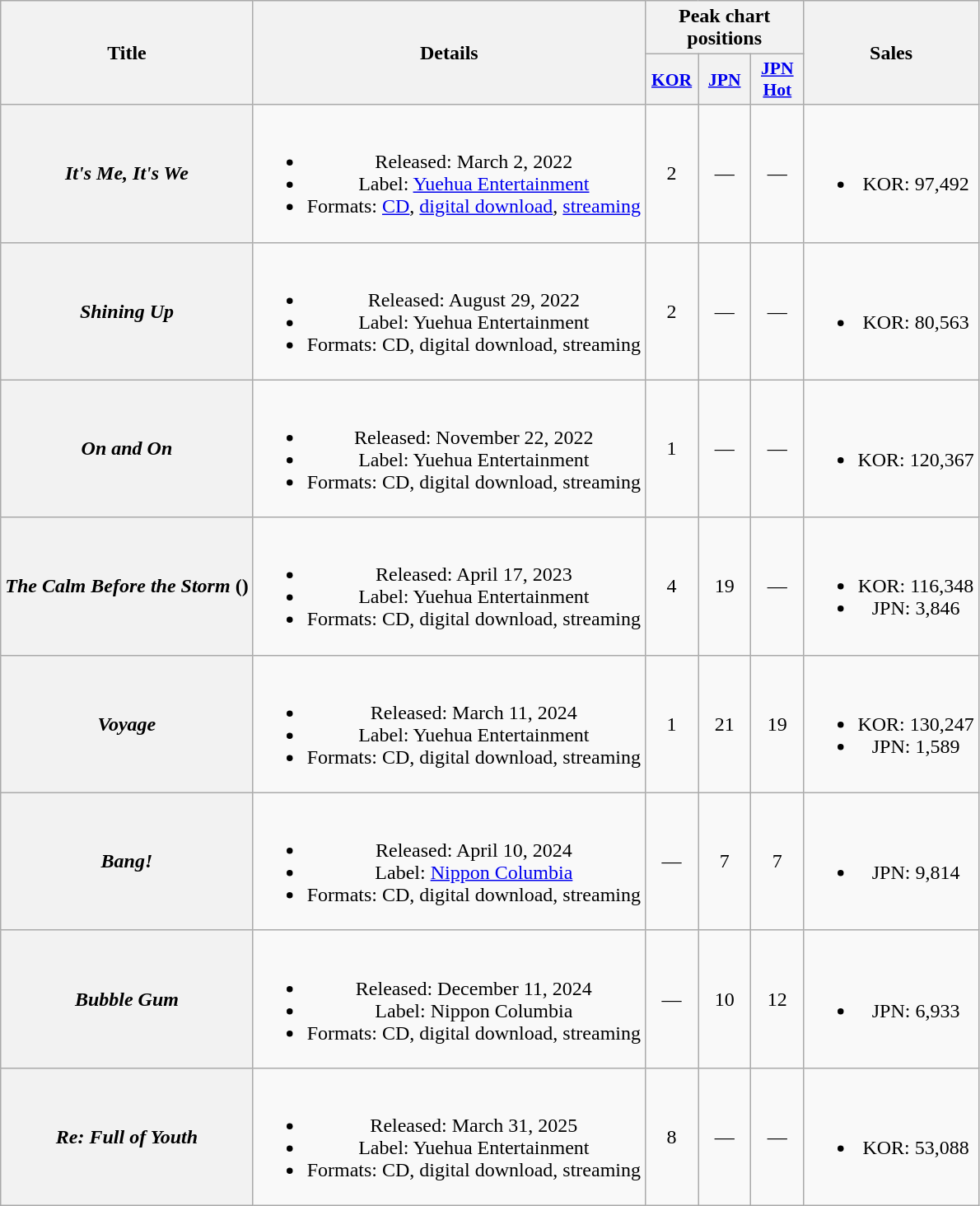<table class="wikitable plainrowheaders" style="text-align:center">
<tr>
<th scope="col" rowspan="2">Title</th>
<th scope="col" rowspan="2">Details</th>
<th scope="col" colspan="3">Peak chart positions</th>
<th scope="col" rowspan="2">Sales</th>
</tr>
<tr>
<th scope="col" style="font-size:90%; width:2.5em"><a href='#'>KOR</a><br></th>
<th scope="col" style="font-size:90%; width:2.5em"><a href='#'>JPN</a><br></th>
<th scope="col" style="font-size:90%; width:2.5em"><a href='#'>JPN<br>Hot</a><br></th>
</tr>
<tr>
<th scope="row"><em>It's Me, It's We</em></th>
<td><br><ul><li>Released: March 2, 2022</li><li>Label: <a href='#'>Yuehua Entertainment</a></li><li>Formats: <a href='#'>CD</a>, <a href='#'>digital download</a>, <a href='#'>streaming</a></li></ul></td>
<td>2</td>
<td>—</td>
<td>—</td>
<td><br><ul><li>KOR: 97,492</li></ul></td>
</tr>
<tr>
<th scope="row"><em>Shining Up</em></th>
<td><br><ul><li>Released: August 29, 2022</li><li>Label: Yuehua Entertainment</li><li>Formats: CD, digital download, streaming</li></ul></td>
<td>2</td>
<td>—</td>
<td>—</td>
<td><br><ul><li>KOR: 80,563</li></ul></td>
</tr>
<tr>
<th scope="row"><em>On and On</em></th>
<td><br><ul><li>Released: November 22, 2022</li><li>Label: Yuehua Entertainment</li><li>Formats: CD, digital download, streaming</li></ul></td>
<td>1</td>
<td>—</td>
<td>—</td>
<td><br><ul><li>KOR: 120,367</li></ul></td>
</tr>
<tr>
<th scope="row"><em>The Calm Before the Storm</em> ()</th>
<td><br><ul><li>Released: April 17, 2023</li><li>Label: Yuehua Entertainment</li><li>Formats: CD, digital download, streaming</li></ul></td>
<td>4</td>
<td>19</td>
<td>—</td>
<td><br><ul><li>KOR: 116,348</li><li>JPN: 3,846</li></ul></td>
</tr>
<tr>
<th scope="row"><em>Voyage</em></th>
<td><br><ul><li>Released: March 11, 2024</li><li>Label: Yuehua Entertainment</li><li>Formats: CD, digital download, streaming</li></ul></td>
<td>1</td>
<td>21</td>
<td>19</td>
<td><br><ul><li>KOR: 130,247</li><li>JPN: 1,589</li></ul></td>
</tr>
<tr>
<th scope="row"><em>Bang!</em></th>
<td><br><ul><li>Released: April 10, 2024</li><li>Label: <a href='#'>Nippon Columbia</a></li><li>Formats: CD, digital download, streaming</li></ul></td>
<td>—</td>
<td>7</td>
<td>7</td>
<td><br><ul><li>JPN: 9,814</li></ul></td>
</tr>
<tr>
<th scope="row"><em>Bubble Gum</em></th>
<td><br><ul><li>Released: December 11, 2024</li><li>Label: Nippon Columbia</li><li>Formats: CD, digital download, streaming</li></ul></td>
<td>—</td>
<td>10</td>
<td>12</td>
<td><br><ul><li>JPN: 6,933</li></ul></td>
</tr>
<tr>
<th scope="row"><em>Re: Full of Youth</em></th>
<td><br><ul><li>Released: March 31, 2025</li><li>Label: Yuehua Entertainment</li><li>Formats: CD, digital download, streaming</li></ul></td>
<td>8</td>
<td>—</td>
<td>—</td>
<td><br><ul><li>KOR: 53,088</li></ul></td>
</tr>
</table>
